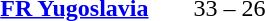<table style="text-align:center">
<tr>
<th width=200></th>
<th width=100></th>
<th width=200></th>
</tr>
<tr>
<td align=right><strong><a href='#'>FR Yugoslavia</a> </strong></td>
<td>33 – 26</td>
<td align=left></td>
</tr>
</table>
